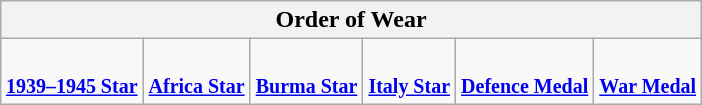<table class="wikitable" style="margin: 1em auto; text-align:center;">
<tr>
<th colspan="6">Order of Wear</th>
</tr>
<tr>
<td><br><a href='#'><strong><small>1939–1945 Star</small></strong></a></td>
<td><br><a href='#'><strong><small>Africa Star</small></strong></a></td>
<td><br><a href='#'><strong><small>Burma Star</small></strong></a></td>
<td><br><a href='#'><strong><small>Italy Star</small></strong></a></td>
<td><br><a href='#'><strong><small>Defence Medal</small></strong></a></td>
<td><br><a href='#'><strong><small>War Medal</small></strong></a></td>
</tr>
</table>
